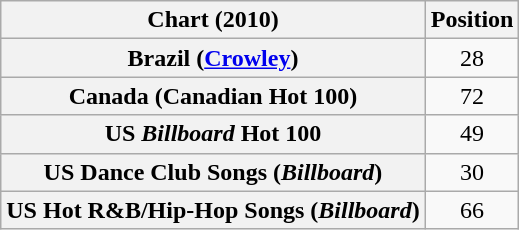<table class="wikitable sortable plainrowheaders" style="text-align:center;">
<tr>
<th scope="col">Chart (2010)</th>
<th scope="col">Position</th>
</tr>
<tr>
<th scope="row">Brazil (<a href='#'>Crowley</a>)</th>
<td>28</td>
</tr>
<tr>
<th scope="row">Canada (Canadian Hot 100)</th>
<td>72</td>
</tr>
<tr>
<th scope="row">US <em>Billboard</em> Hot 100</th>
<td>49</td>
</tr>
<tr>
<th scope="row">US Dance Club Songs (<em>Billboard</em>)</th>
<td>30</td>
</tr>
<tr>
<th scope="row">US Hot R&B/Hip-Hop Songs (<em>Billboard</em>)</th>
<td>66</td>
</tr>
</table>
